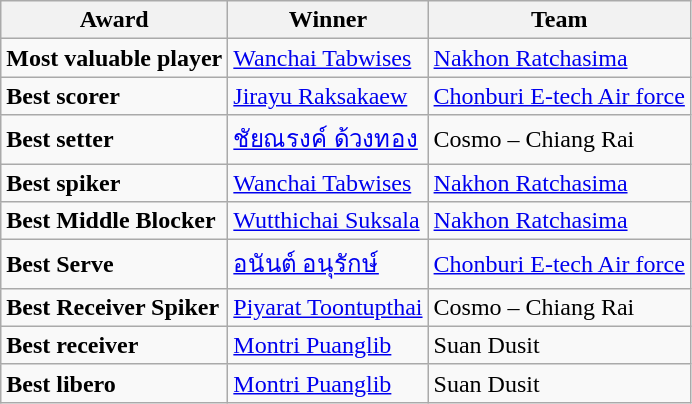<table class=wikitable>
<tr>
<th>Award</th>
<th>Winner</th>
<th>Team</th>
</tr>
<tr>
<td><strong>Most valuable player</strong></td>
<td> <a href='#'>Wanchai Tabwises</a></td>
<td><a href='#'>Nakhon Ratchasima</a></td>
</tr>
<tr>
<td><strong>Best scorer</strong></td>
<td> <a href='#'>Jirayu Raksakaew</a></td>
<td><a href='#'>Chonburi E-tech Air force</a></td>
</tr>
<tr>
<td><strong>Best setter</strong></td>
<td> <a href='#'>ชัยณรงค์ ด้วงทอง</a></td>
<td>Cosmo – Chiang Rai</td>
</tr>
<tr>
<td><strong>Best spiker</strong></td>
<td> <a href='#'>Wanchai Tabwises</a></td>
<td><a href='#'>Nakhon Ratchasima</a></td>
</tr>
<tr>
<td><strong>Best Middle Blocker</strong></td>
<td> <a href='#'>Wutthichai Suksala</a></td>
<td><a href='#'>Nakhon Ratchasima</a></td>
</tr>
<tr>
<td><strong>Best Serve</strong></td>
<td> <a href='#'>อนันต์ อนุรักษ์</a></td>
<td><a href='#'>Chonburi E-tech Air force</a></td>
</tr>
<tr>
<td><strong>Best Receiver Spiker</strong></td>
<td> <a href='#'>Piyarat Toontupthai</a></td>
<td>Cosmo – Chiang Rai</td>
</tr>
<tr>
<td><strong>Best receiver</strong></td>
<td> <a href='#'>Montri Puanglib</a></td>
<td>Suan Dusit</td>
</tr>
<tr>
<td><strong>Best libero</strong></td>
<td> <a href='#'>Montri Puanglib</a></td>
<td>Suan Dusit</td>
</tr>
</table>
